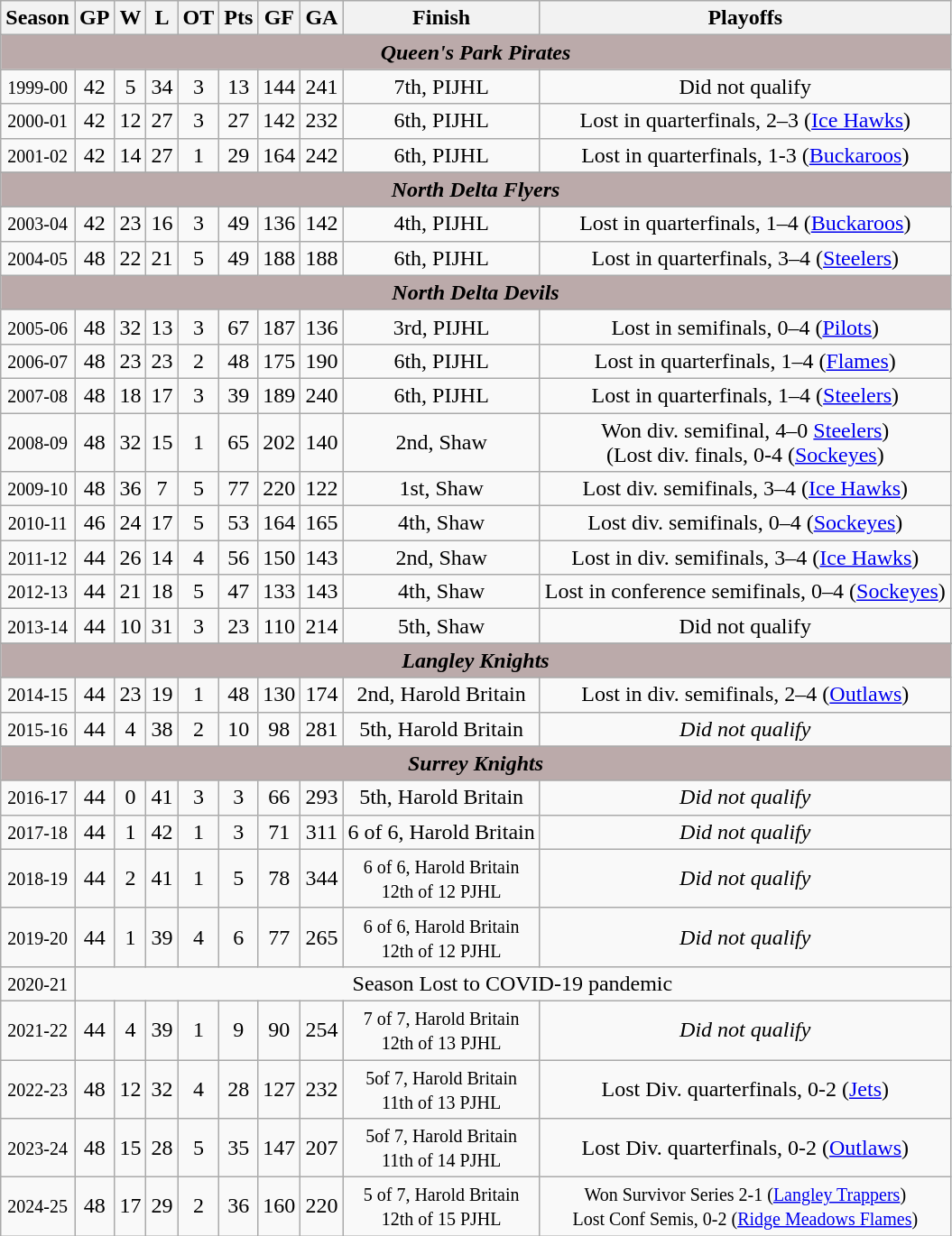<table class="wikitable" style="text-align:center">
<tr>
<th>Season </th>
<th>GP</th>
<th>W</th>
<th>L</th>
<th>OT</th>
<th>Pts</th>
<th>GF</th>
<th>GA</th>
<th>Finish</th>
<th>Playoffs</th>
</tr>
<tr align="center"  bgcolor="#bbaaaa">
<td colspan="11"><strong><em>Queen's Park Pirates</em></strong></td>
</tr>
<tr align="center">
<td><small>1999-00</small></td>
<td>42</td>
<td>5</td>
<td>34</td>
<td>3</td>
<td>13</td>
<td>144</td>
<td>241</td>
<td>7th, PIJHL</td>
<td>Did not qualify</td>
</tr>
<tr align="center">
<td><small>2000-01</small></td>
<td>42</td>
<td>12</td>
<td>27</td>
<td>3</td>
<td>27</td>
<td>142</td>
<td>232</td>
<td>6th, PIJHL</td>
<td>Lost in quarterfinals, 2–3 (<a href='#'>Ice Hawks</a>)</td>
</tr>
<tr align="center">
<td><small>2001-02</small></td>
<td>42</td>
<td>14</td>
<td>27</td>
<td>1</td>
<td>29</td>
<td>164</td>
<td>242</td>
<td>6th, PIJHL</td>
<td>Lost in quarterfinals, 1-3 (<a href='#'>Buckaroos</a>)</td>
</tr>
<tr align="center">
</tr>
<tr align="center"  bgcolor="#bbaaaa">
<td colspan="11"><strong><em>North Delta Flyers</em></strong></td>
</tr>
<tr>
</tr>
<tr align="center">
<td><small>2003-04</small></td>
<td>42</td>
<td>23</td>
<td>16</td>
<td>3</td>
<td>49</td>
<td>136</td>
<td>142</td>
<td>4th, PIJHL</td>
<td>Lost in quarterfinals, 1–4 (<a href='#'>Buckaroos</a>)</td>
</tr>
<tr align="center">
<td><small>2004-05</small></td>
<td>48</td>
<td>22</td>
<td>21</td>
<td>5</td>
<td>49</td>
<td>188</td>
<td>188</td>
<td>6th, PIJHL</td>
<td>Lost in quarterfinals, 3–4 (<a href='#'>Steelers</a>)</td>
</tr>
<tr align="center"  bgcolor="#bbaaaa">
<td colspan="11"><strong><em>North Delta Devils</em></strong></td>
</tr>
<tr align="center">
<td><small>2005-06</small></td>
<td>48</td>
<td>32</td>
<td>13</td>
<td>3</td>
<td>67</td>
<td>187</td>
<td>136</td>
<td>3rd, PIJHL</td>
<td>Lost in semifinals, 0–4 (<a href='#'>Pilots</a>)</td>
</tr>
<tr align="center">
<td><small>2006-07</small></td>
<td>48</td>
<td>23</td>
<td>23</td>
<td>2</td>
<td>48</td>
<td>175</td>
<td>190</td>
<td>6th, PIJHL</td>
<td>Lost in quarterfinals, 1–4 (<a href='#'>Flames</a>)</td>
</tr>
<tr align="center">
<td><small>2007-08</small></td>
<td>48</td>
<td>18</td>
<td>17</td>
<td>3</td>
<td>39</td>
<td>189</td>
<td>240</td>
<td>6th, PIJHL</td>
<td>Lost in quarterfinals, 1–4 (<a href='#'>Steelers</a>)</td>
</tr>
<tr align="center">
<td><small>2008-09</small></td>
<td>48</td>
<td>32</td>
<td>15</td>
<td>1</td>
<td>65</td>
<td>202</td>
<td>140</td>
<td>2nd, Shaw</td>
<td>Won div. semifinal, 4–0 <a href='#'>Steelers</a>)<br>(Lost div. finals, 0-4 (<a href='#'>Sockeyes</a>)</td>
</tr>
<tr align="center">
<td><small>2009-10</small></td>
<td>48</td>
<td>36</td>
<td>7</td>
<td>5</td>
<td>77</td>
<td>220</td>
<td>122</td>
<td>1st, Shaw</td>
<td>Lost div. semifinals, 3–4 (<a href='#'>Ice Hawks</a>)</td>
</tr>
<tr align="center">
<td><small>2010-11</small></td>
<td>46</td>
<td>24</td>
<td>17</td>
<td>5</td>
<td>53</td>
<td>164</td>
<td>165</td>
<td>4th, Shaw</td>
<td>Lost div. semifinals, 0–4 (<a href='#'>Sockeyes</a>)</td>
</tr>
<tr align="center">
<td><small>2011-12</small></td>
<td>44</td>
<td>26</td>
<td>14</td>
<td>4</td>
<td>56</td>
<td>150</td>
<td>143</td>
<td>2nd, Shaw</td>
<td>Lost in div. semifinals, 3–4 (<a href='#'>Ice Hawks</a>)</td>
</tr>
<tr align="center">
<td><small>2012-13</small></td>
<td>44</td>
<td>21</td>
<td>18</td>
<td>5</td>
<td>47</td>
<td>133</td>
<td>143</td>
<td>4th, Shaw</td>
<td>Lost in conference semifinals, 0–4 (<a href='#'>Sockeyes</a>)</td>
</tr>
<tr align="center">
<td><small>2013-14</small></td>
<td>44</td>
<td>10</td>
<td>31</td>
<td>3</td>
<td>23</td>
<td>110</td>
<td>214</td>
<td>5th, Shaw</td>
<td>Did not qualify</td>
</tr>
<tr align="center">
</tr>
<tr align="center"  bgcolor="#bbaaaa">
<td colspan="11"><strong><em>Langley Knights</em></strong></td>
</tr>
<tr align="center">
<td><small>2014-15</small></td>
<td>44</td>
<td>23</td>
<td>19</td>
<td>1</td>
<td>48</td>
<td>130</td>
<td>174</td>
<td>2nd, Harold Britain</td>
<td>Lost in div. semifinals, 2–4 (<a href='#'>Outlaws</a>)</td>
</tr>
<tr align="center">
<td><small>2015-16</small></td>
<td>44</td>
<td>4</td>
<td>38</td>
<td>2</td>
<td>10</td>
<td>98</td>
<td>281</td>
<td>5th, Harold Britain</td>
<td><em>Did not qualify</em></td>
</tr>
<tr align="center"  bgcolor="#bbaaaa">
<td colspan="11"><strong><em>Surrey Knights</em></strong></td>
</tr>
<tr align="center">
<td><small>2016-17</small></td>
<td>44</td>
<td>0</td>
<td>41</td>
<td>3</td>
<td>3</td>
<td>66</td>
<td>293</td>
<td>5th, Harold Britain</td>
<td><em>Did not qualify</em></td>
</tr>
<tr align="center">
<td><small>2017-18</small></td>
<td>44</td>
<td>1</td>
<td>42</td>
<td>1</td>
<td>3</td>
<td>71</td>
<td>311</td>
<td>6 of 6, Harold Britain</td>
<td><em>Did not qualify</em></td>
</tr>
<tr align="center">
<td><small>2018-19</small></td>
<td>44</td>
<td>2</td>
<td>41</td>
<td>1</td>
<td>5</td>
<td>78</td>
<td>344</td>
<td><small>6 of 6, Harold Britain<br>12th of 12 PJHL</small></td>
<td><em>Did not qualify</em></td>
</tr>
<tr align="center">
<td><small>2019-20</small></td>
<td>44</td>
<td>1</td>
<td>39</td>
<td>4</td>
<td>6</td>
<td>77</td>
<td>265</td>
<td><small>6 of 6, Harold Britain<br>12th of 12 PJHL</small></td>
<td><em>Did not qualify</em></td>
</tr>
<tr align="center">
<td><small>2020-21</small></td>
<td colspan="10">Season Lost to COVID-19 pandemic</td>
</tr>
<tr align="center">
<td><small>2021-22</small></td>
<td>44</td>
<td>4</td>
<td>39</td>
<td>1</td>
<td>9</td>
<td>90</td>
<td>254</td>
<td><small>7 of 7, Harold Britain<br>12th of 13 PJHL</small></td>
<td><em>Did not qualify</em></td>
</tr>
<tr align="center">
<td><small>2022-23</small></td>
<td>48</td>
<td>12</td>
<td>32</td>
<td>4</td>
<td>28</td>
<td>127</td>
<td>232</td>
<td><small>5of 7, Harold Britain<br>11th of 13 PJHL</small></td>
<td>Lost Div. quarterfinals, 0-2 (<a href='#'>Jets</a>)</td>
</tr>
<tr align="center">
<td><small>2023-24</small></td>
<td>48</td>
<td>15</td>
<td>28</td>
<td>5</td>
<td>35</td>
<td>147</td>
<td>207</td>
<td><small>5of 7, Harold Britain<br>11th of 14 PJHL</small></td>
<td>Lost Div. quarterfinals, 0-2 (<a href='#'>Outlaws</a>)</td>
</tr>
<tr align="center">
<td><small>2024-25</small></td>
<td>48</td>
<td>17</td>
<td>29</td>
<td>2</td>
<td>36</td>
<td>160</td>
<td>220</td>
<td><small>5 of 7, Harold Britain<br>12th of 15 PJHL</small></td>
<td><small>Won Survivor Series 2-1 (<a href='#'>Langley Trappers</a>)<br>Lost Conf Semis, 0-2 (<a href='#'>Ridge Meadows Flames</a>)</small></td>
</tr>
</table>
